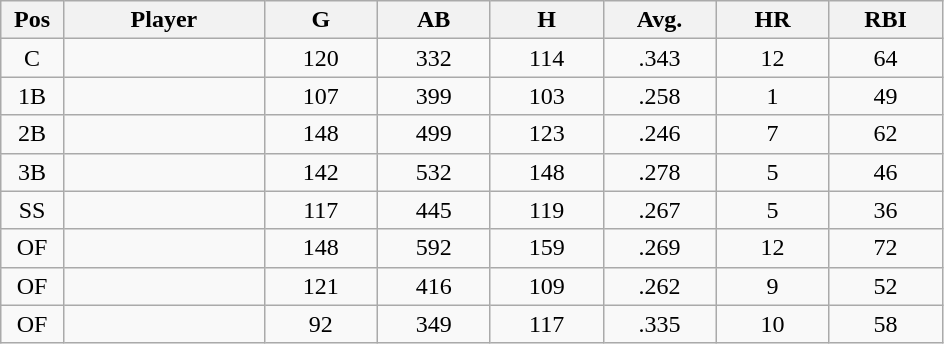<table class="wikitable sortable">
<tr>
<th bgcolor="#DDDDFF" width="5%">Pos</th>
<th bgcolor="#DDDDFF" width="16%">Player</th>
<th bgcolor="#DDDDFF" width="9%">G</th>
<th bgcolor="#DDDDFF" width="9%">AB</th>
<th bgcolor="#DDDDFF" width="9%">H</th>
<th bgcolor="#DDDDFF" width="9%">Avg.</th>
<th bgcolor="#DDDDFF" width="9%">HR</th>
<th bgcolor="#DDDDFF" width="9%">RBI</th>
</tr>
<tr align="center">
<td>C</td>
<td></td>
<td>120</td>
<td>332</td>
<td>114</td>
<td>.343</td>
<td>12</td>
<td>64</td>
</tr>
<tr align="center">
<td>1B</td>
<td></td>
<td>107</td>
<td>399</td>
<td>103</td>
<td>.258</td>
<td>1</td>
<td>49</td>
</tr>
<tr align="center">
<td>2B</td>
<td></td>
<td>148</td>
<td>499</td>
<td>123</td>
<td>.246</td>
<td>7</td>
<td>62</td>
</tr>
<tr align="center">
<td>3B</td>
<td></td>
<td>142</td>
<td>532</td>
<td>148</td>
<td>.278</td>
<td>5</td>
<td>46</td>
</tr>
<tr align="center">
<td>SS</td>
<td></td>
<td>117</td>
<td>445</td>
<td>119</td>
<td>.267</td>
<td>5</td>
<td>36</td>
</tr>
<tr align="center">
<td>OF</td>
<td></td>
<td>148</td>
<td>592</td>
<td>159</td>
<td>.269</td>
<td>12</td>
<td>72</td>
</tr>
<tr align="center">
<td>OF</td>
<td></td>
<td>121</td>
<td>416</td>
<td>109</td>
<td>.262</td>
<td>9</td>
<td>52</td>
</tr>
<tr align="center">
<td>OF</td>
<td></td>
<td>92</td>
<td>349</td>
<td>117</td>
<td>.335</td>
<td>10</td>
<td>58</td>
</tr>
</table>
